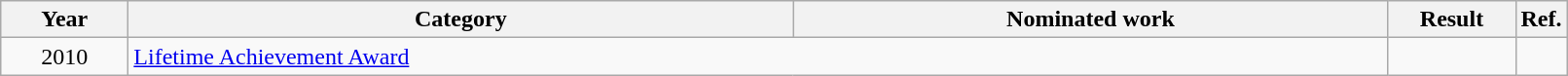<table class=wikitable>
<tr>
<th scope="col" style="width:5em;">Year</th>
<th scope="col" style="width:28em;">Category</th>
<th scope="col" style="width:25em;">Nominated work</th>
<th scope="col" style="width:5em;">Result</th>
<th>Ref.</th>
</tr>
<tr>
<td style="text-align:center;">2010</td>
<td colspan=2><a href='#'>Lifetime Achievement Award</a></td>
<td></td>
<td></td>
</tr>
</table>
